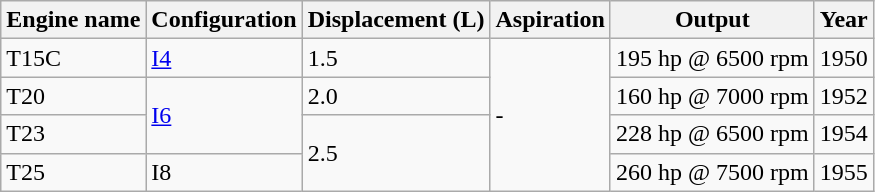<table class="wikitable sortable">
<tr>
<th>Engine name</th>
<th>Configuration</th>
<th>Displacement (L)</th>
<th>Aspiration</th>
<th>Output</th>
<th>Year</th>
</tr>
<tr>
<td>T15C</td>
<td><a href='#'>I4</a></td>
<td>1.5</td>
<td rowspan="4">-</td>
<td>195 hp @ 6500 rpm</td>
<td>1950</td>
</tr>
<tr>
<td>T20</td>
<td rowspan="2"><a href='#'>I6</a></td>
<td>2.0</td>
<td>160 hp @ 7000 rpm</td>
<td>1952</td>
</tr>
<tr>
<td>T23</td>
<td rowspan="2">2.5</td>
<td>228 hp @ 6500 rpm</td>
<td>1954</td>
</tr>
<tr>
<td>T25</td>
<td>I8</td>
<td>260 hp @ 7500 rpm</td>
<td>1955</td>
</tr>
</table>
